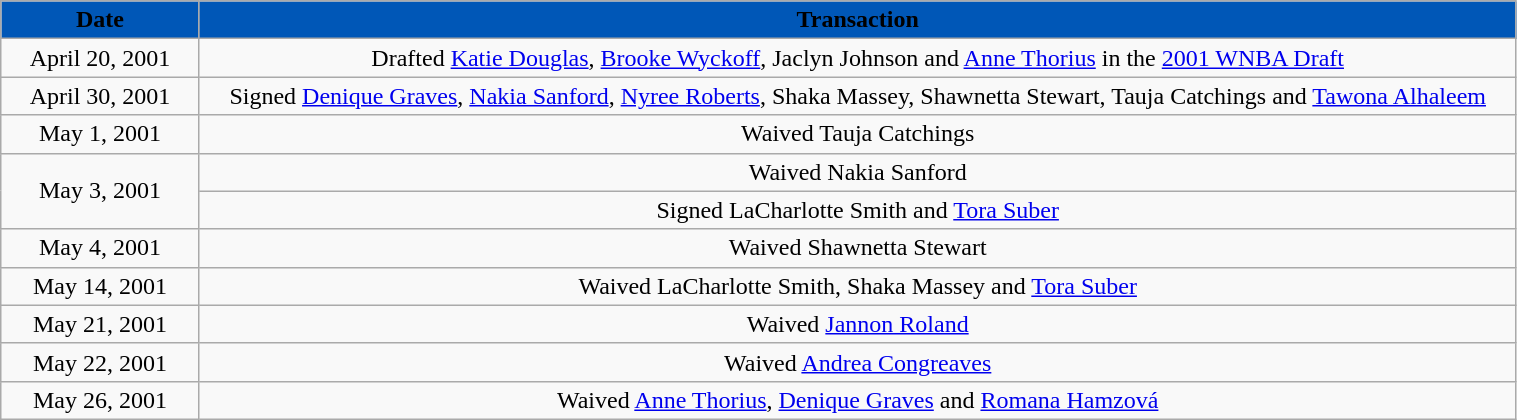<table class="wikitable" style="width:80%; text-align: center;">
<tr>
<th style="background: #0057B7" width=125"><span>Date</span></th>
<th style="background: #0057B7"><span>Transaction</span></th>
</tr>
<tr>
<td>April 20, 2001</td>
<td>Drafted <a href='#'>Katie Douglas</a>, <a href='#'>Brooke Wyckoff</a>, Jaclyn Johnson and <a href='#'>Anne Thorius</a> in the <a href='#'>2001 WNBA Draft</a></td>
</tr>
<tr>
<td>April 30, 2001</td>
<td>Signed <a href='#'>Denique Graves</a>, <a href='#'>Nakia Sanford</a>, <a href='#'>Nyree Roberts</a>, Shaka Massey, Shawnetta Stewart, Tauja Catchings and <a href='#'>Tawona Alhaleem</a></td>
</tr>
<tr>
<td>May 1, 2001</td>
<td>Waived Tauja Catchings</td>
</tr>
<tr>
<td rowspan="2">May 3, 2001</td>
<td>Waived Nakia Sanford</td>
</tr>
<tr>
<td>Signed LaCharlotte Smith and <a href='#'>Tora Suber</a></td>
</tr>
<tr>
<td>May 4, 2001</td>
<td>Waived Shawnetta Stewart</td>
</tr>
<tr>
<td>May 14, 2001</td>
<td>Waived LaCharlotte Smith, Shaka Massey and <a href='#'>Tora Suber</a></td>
</tr>
<tr>
<td>May 21, 2001</td>
<td>Waived <a href='#'>Jannon Roland</a></td>
</tr>
<tr>
<td>May 22, 2001</td>
<td>Waived <a href='#'>Andrea Congreaves</a></td>
</tr>
<tr>
<td>May 26, 2001</td>
<td>Waived <a href='#'>Anne Thorius</a>, <a href='#'>Denique Graves</a> and <a href='#'>Romana Hamzová</a></td>
</tr>
</table>
